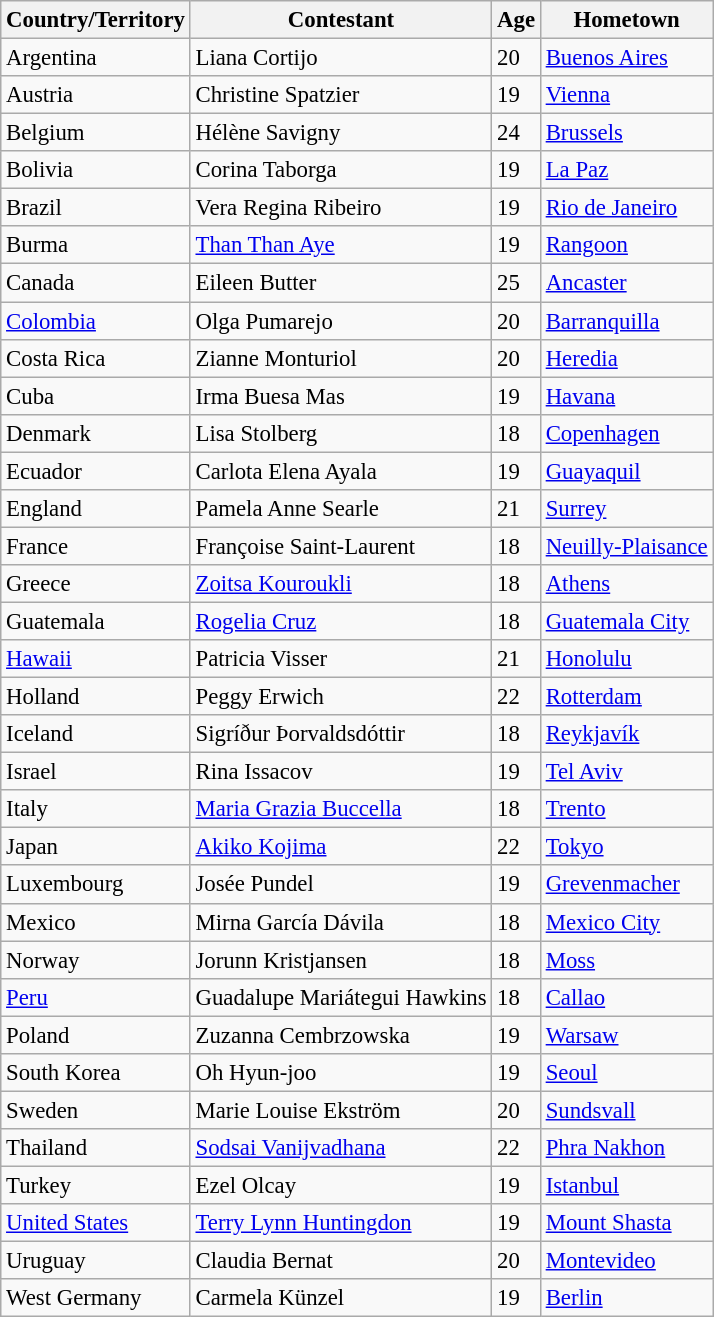<table class="wikitable sortable" style="font-size: 95%;">
<tr>
<th>Country/Territory</th>
<th>Contestant</th>
<th>Age</th>
<th>Hometown</th>
</tr>
<tr>
<td> Argentina</td>
<td>Liana Cortijo</td>
<td>20</td>
<td><a href='#'>Buenos Aires</a></td>
</tr>
<tr>
<td> Austria</td>
<td>Christine Spatzier</td>
<td>19</td>
<td><a href='#'>Vienna</a></td>
</tr>
<tr>
<td> Belgium</td>
<td>Hélène Savigny</td>
<td>24</td>
<td><a href='#'>Brussels</a></td>
</tr>
<tr>
<td> Bolivia</td>
<td>Corina Taborga</td>
<td>19</td>
<td><a href='#'>La Paz</a></td>
</tr>
<tr>
<td> Brazil</td>
<td>Vera Regina Ribeiro</td>
<td>19</td>
<td><a href='#'>Rio de Janeiro</a></td>
</tr>
<tr>
<td> Burma</td>
<td><a href='#'>Than Than Aye</a></td>
<td>19</td>
<td><a href='#'>Rangoon</a></td>
</tr>
<tr>
<td> Canada</td>
<td>Eileen Butter</td>
<td>25</td>
<td><a href='#'>Ancaster</a></td>
</tr>
<tr>
<td> <a href='#'>Colombia</a></td>
<td>Olga Pumarejo</td>
<td>20</td>
<td><a href='#'>Barranquilla</a></td>
</tr>
<tr>
<td> Costa Rica</td>
<td>Zianne Monturiol</td>
<td>20</td>
<td><a href='#'>Heredia</a></td>
</tr>
<tr>
<td> Cuba</td>
<td>Irma Buesa Mas</td>
<td>19</td>
<td><a href='#'>Havana</a></td>
</tr>
<tr>
<td> Denmark</td>
<td>Lisa Stolberg</td>
<td>18</td>
<td><a href='#'>Copenhagen</a></td>
</tr>
<tr>
<td> Ecuador</td>
<td>Carlota Elena Ayala</td>
<td>19</td>
<td><a href='#'>Guayaquil</a></td>
</tr>
<tr>
<td> England</td>
<td>Pamela Anne Searle</td>
<td>21</td>
<td><a href='#'>Surrey</a></td>
</tr>
<tr>
<td> France</td>
<td>Françoise Saint-Laurent</td>
<td>18</td>
<td><a href='#'>Neuilly-Plaisance</a></td>
</tr>
<tr>
<td> Greece</td>
<td><a href='#'>Zoitsa Kouroukli</a></td>
<td>18</td>
<td><a href='#'>Athens</a></td>
</tr>
<tr>
<td> Guatemala</td>
<td><a href='#'>Rogelia Cruz</a></td>
<td>18</td>
<td><a href='#'>Guatemala City</a></td>
</tr>
<tr>
<td> <a href='#'>Hawaii</a></td>
<td>Patricia Visser</td>
<td>21</td>
<td><a href='#'>Honolulu</a></td>
</tr>
<tr>
<td> Holland</td>
<td>Peggy Erwich</td>
<td>22</td>
<td><a href='#'>Rotterdam</a></td>
</tr>
<tr>
<td> Iceland</td>
<td>Sigríður Þorvaldsdóttir</td>
<td>18</td>
<td><a href='#'>Reykjavík</a></td>
</tr>
<tr>
<td> Israel</td>
<td>Rina Issacov</td>
<td>19</td>
<td><a href='#'>Tel Aviv</a></td>
</tr>
<tr>
<td> Italy</td>
<td><a href='#'>Maria Grazia Buccella</a></td>
<td>18</td>
<td><a href='#'>Trento</a></td>
</tr>
<tr>
<td> Japan</td>
<td><a href='#'>Akiko Kojima</a></td>
<td>22</td>
<td><a href='#'>Tokyo</a></td>
</tr>
<tr>
<td> Luxembourg</td>
<td>Josée Pundel</td>
<td>19</td>
<td><a href='#'>Grevenmacher</a></td>
</tr>
<tr>
<td> Mexico</td>
<td>Mirna García Dávila</td>
<td>18</td>
<td><a href='#'>Mexico City</a></td>
</tr>
<tr>
<td> Norway</td>
<td>Jorunn Kristjansen</td>
<td>18</td>
<td><a href='#'>Moss</a></td>
</tr>
<tr>
<td> <a href='#'>Peru</a></td>
<td>Guadalupe Mariátegui Hawkins</td>
<td>18</td>
<td><a href='#'>Callao</a></td>
</tr>
<tr>
<td> Poland</td>
<td>Zuzanna Cembrzowska</td>
<td>19</td>
<td><a href='#'>Warsaw</a></td>
</tr>
<tr>
<td> South Korea</td>
<td>Oh Hyun-joo</td>
<td>19</td>
<td><a href='#'>Seoul</a></td>
</tr>
<tr>
<td> Sweden</td>
<td>Marie Louise Ekström</td>
<td>20</td>
<td><a href='#'>Sundsvall</a></td>
</tr>
<tr>
<td> Thailand</td>
<td><a href='#'>Sodsai Vanijvadhana</a></td>
<td>22</td>
<td><a href='#'>Phra Nakhon</a></td>
</tr>
<tr>
<td> Turkey</td>
<td>Ezel Olcay</td>
<td>19</td>
<td><a href='#'>Istanbul</a></td>
</tr>
<tr>
<td> <a href='#'>United States</a></td>
<td><a href='#'>Terry Lynn Huntingdon</a></td>
<td>19</td>
<td><a href='#'>Mount Shasta</a></td>
</tr>
<tr>
<td> Uruguay</td>
<td>Claudia Bernat</td>
<td>20</td>
<td><a href='#'>Montevideo</a></td>
</tr>
<tr>
<td> West Germany</td>
<td>Carmela Künzel</td>
<td>19</td>
<td><a href='#'>Berlin</a></td>
</tr>
</table>
